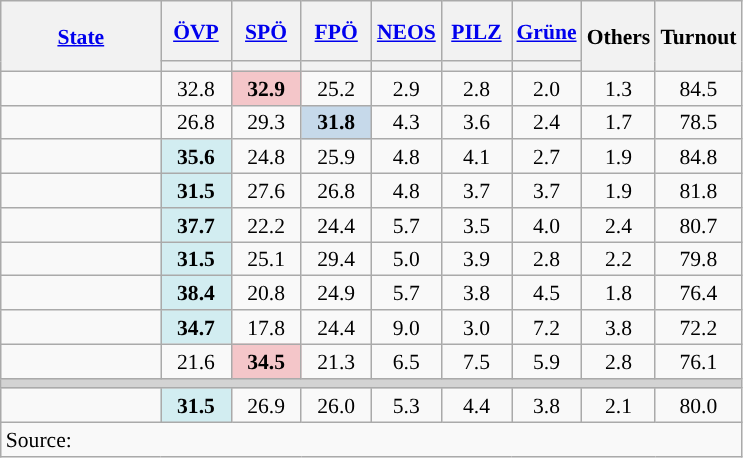<table class="wikitable sortable" style="text-align:center;font-size:90%;line-height:16px">
<tr style="height:40px;">
<th style="width:100px;" rowspan="2"><a href='#'>State</a></th>
<th style="width:40px;"><a href='#'>ÖVP</a></th>
<th style="width:40px;"><a href='#'>SPÖ</a></th>
<th style="width:40px;"><a href='#'>FPÖ</a></th>
<th style="width:40px;"><a href='#'>NEOS</a></th>
<th style="width:40px;"><a href='#'>PILZ</a></th>
<th style="width:40px;"><a href='#'>Grüne</a></th>
<th class="unsortable" style="width:40px;" rowspan="2">Others</th>
<th class="unsortable" style="width:40px;" rowspan="2">Turnout</th>
</tr>
<tr>
<th style="background:"></th>
<th style="background:"></th>
<th style="background:"></th>
<th style="background:"></th>
<th style="background:"></th>
<th style="background:"></th>
</tr>
<tr>
<td align=left></td>
<td>32.8</td>
<td bgcolor=#F4C6C9><strong>32.9</strong></td>
<td>25.2</td>
<td>2.9</td>
<td>2.8</td>
<td>2.0</td>
<td>1.3</td>
<td>84.5</td>
</tr>
<tr>
<td align=left></td>
<td>26.8</td>
<td>29.3</td>
<td bgcolor=#C6D9EA><strong>31.8</strong></td>
<td>4.3</td>
<td>3.6</td>
<td>2.4</td>
<td>1.7</td>
<td>78.5</td>
</tr>
<tr>
<td align=left></td>
<td bgcolor=#D2EDF1><strong>35.6</strong></td>
<td>24.8</td>
<td>25.9</td>
<td>4.8</td>
<td>4.1</td>
<td>2.7</td>
<td>1.9</td>
<td>84.8</td>
</tr>
<tr>
<td align=left></td>
<td bgcolor=#D2EDF1><strong>31.5</strong></td>
<td>27.6</td>
<td>26.8</td>
<td>4.8</td>
<td>3.7</td>
<td>3.7</td>
<td>1.9</td>
<td>81.8</td>
</tr>
<tr>
<td align=left></td>
<td bgcolor=#D2EDF1><strong>37.7</strong></td>
<td>22.2</td>
<td>24.4</td>
<td>5.7</td>
<td>3.5</td>
<td>4.0</td>
<td>2.4</td>
<td>80.7</td>
</tr>
<tr>
<td align=left></td>
<td bgcolor=#D2EDF1><strong>31.5</strong></td>
<td>25.1</td>
<td>29.4</td>
<td>5.0</td>
<td>3.9</td>
<td>2.8</td>
<td>2.2</td>
<td>79.8</td>
</tr>
<tr>
<td align=left></td>
<td bgcolor=#D2EDF1><strong>38.4</strong></td>
<td>20.8</td>
<td>24.9</td>
<td>5.7</td>
<td>3.8</td>
<td>4.5</td>
<td>1.8</td>
<td>76.4</td>
</tr>
<tr>
<td align=left></td>
<td bgcolor=#D2EDF1><strong>34.7</strong></td>
<td>17.8</td>
<td>24.4</td>
<td>9.0</td>
<td>3.0</td>
<td>7.2</td>
<td>3.8</td>
<td>72.2</td>
</tr>
<tr>
<td align=left></td>
<td>21.6</td>
<td bgcolor=#F4C6C9><strong>34.5</strong></td>
<td>21.3</td>
<td>6.5</td>
<td>7.5</td>
<td>5.9</td>
<td>2.8</td>
<td>76.1</td>
</tr>
<tr>
<td colspan=10 bgcolor=lightgrey></td>
</tr>
<tr>
<td align=left></td>
<td bgcolor=#D2EDF1><strong>31.5</strong></td>
<td>26.9</td>
<td>26.0</td>
<td>5.3</td>
<td>4.4</td>
<td>3.8</td>
<td>2.1</td>
<td>80.0</td>
</tr>
<tr class=sortbottom>
<td colspan=10 align=left>Source:  </td>
</tr>
</table>
